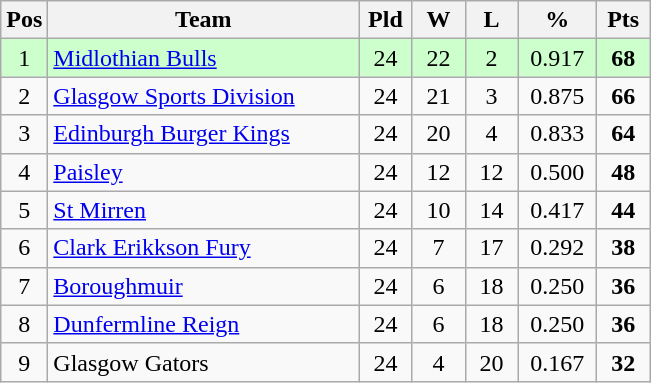<table class="wikitable" style="text-align: center;">
<tr>
<th>Pos</th>
<th scope="col" style="width: 200px;">Team</th>
<th scope="col" style="width: 28px;">Pld</th>
<th scope="col" style="width: 28px;">W</th>
<th scope="col" style="width: 28px;">L</th>
<th scope="col" style="width: 45px;">%</th>
<th scope="col" style="width: 28px;">Pts</th>
</tr>
<tr style="background: #ccffcc;">
<td>1</td>
<td style="text-align:left;"><a href='#'>Midlothian Bulls</a></td>
<td>24</td>
<td>22</td>
<td>2</td>
<td>0.917</td>
<td><strong>68</strong></td>
</tr>
<tr style="background: ;">
<td>2</td>
<td style="text-align:left;"><a href='#'>Glasgow Sports Division</a></td>
<td>24</td>
<td>21</td>
<td>3</td>
<td>0.875</td>
<td><strong>66</strong></td>
</tr>
<tr style="background: ;">
<td>3</td>
<td style="text-align:left;"><a href='#'>Edinburgh Burger Kings</a></td>
<td>24</td>
<td>20</td>
<td>4</td>
<td>0.833</td>
<td><strong>64</strong></td>
</tr>
<tr style="background: ;">
<td>4</td>
<td style="text-align:left;"><a href='#'>Paisley</a></td>
<td>24</td>
<td>12</td>
<td>12</td>
<td>0.500</td>
<td><strong>48</strong></td>
</tr>
<tr style="background: ;">
<td>5</td>
<td style="text-align:left;"><a href='#'>St Mirren</a></td>
<td>24</td>
<td>10</td>
<td>14</td>
<td>0.417</td>
<td><strong>44</strong></td>
</tr>
<tr style="background: ;">
<td>6</td>
<td style="text-align:left;"><a href='#'>Clark Erikkson Fury</a></td>
<td>24</td>
<td>7</td>
<td>17</td>
<td>0.292</td>
<td><strong>38</strong></td>
</tr>
<tr style="background: ;">
<td>7</td>
<td style="text-align:left;"><a href='#'>Boroughmuir</a></td>
<td>24</td>
<td>6</td>
<td>18</td>
<td>0.250</td>
<td><strong>36</strong></td>
</tr>
<tr style="background: ;">
<td>8</td>
<td style="text-align:left;"><a href='#'>Dunfermline Reign</a></td>
<td>24</td>
<td>6</td>
<td>18</td>
<td>0.250</td>
<td><strong>36</strong></td>
</tr>
<tr>
<td>9</td>
<td style="text-align:left;">Glasgow Gators</td>
<td>24</td>
<td>4</td>
<td>20</td>
<td>0.167</td>
<td><strong>32</strong></td>
</tr>
</table>
